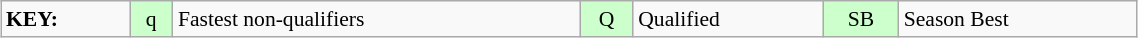<table class="wikitable"  style="margin:0.5em auto; font-size:90%; position:relative; width:60%;">
<tr>
<td><strong>KEY:</strong></td>
<td style="background:#cfc; text-align:center;">q</td>
<td>Fastest non-qualifiers</td>
<td style="background:#cfc; text-align:center;">Q</td>
<td>Qualified</td>
<td style="background:#cfc; text-align:center;">SB</td>
<td>Season Best</td>
</tr>
</table>
